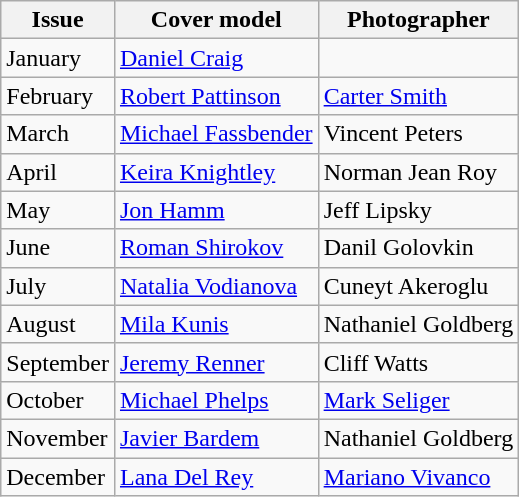<table class="sortable wikitable">
<tr>
<th>Issue</th>
<th>Cover model</th>
<th>Photographer</th>
</tr>
<tr>
<td>January</td>
<td><a href='#'>Daniel Craig</a></td>
<td></td>
</tr>
<tr>
<td>February</td>
<td><a href='#'>Robert Pattinson</a></td>
<td><a href='#'>Carter Smith</a></td>
</tr>
<tr>
<td>March</td>
<td><a href='#'>Michael Fassbender</a></td>
<td>Vincent Peters</td>
</tr>
<tr>
<td>April</td>
<td><a href='#'>Keira Knightley</a></td>
<td>Norman Jean Roy</td>
</tr>
<tr>
<td>May</td>
<td><a href='#'>Jon Hamm</a></td>
<td>Jeff Lipsky</td>
</tr>
<tr>
<td>June</td>
<td><a href='#'>Roman Shirokov</a></td>
<td>Danil Golovkin</td>
</tr>
<tr>
<td>July</td>
<td><a href='#'>Natalia Vodianova</a></td>
<td>Cuneyt Akeroglu</td>
</tr>
<tr>
<td>August</td>
<td><a href='#'>Mila Kunis</a></td>
<td>Nathaniel Goldberg</td>
</tr>
<tr>
<td>September</td>
<td><a href='#'>Jeremy Renner</a></td>
<td>Cliff Watts</td>
</tr>
<tr>
<td>October</td>
<td><a href='#'>Michael Phelps</a></td>
<td><a href='#'>Mark Seliger</a></td>
</tr>
<tr>
<td>November</td>
<td><a href='#'>Javier Bardem</a></td>
<td>Nathaniel Goldberg</td>
</tr>
<tr>
<td>December</td>
<td><a href='#'>Lana Del Rey</a></td>
<td><a href='#'>Mariano Vivanco</a></td>
</tr>
</table>
